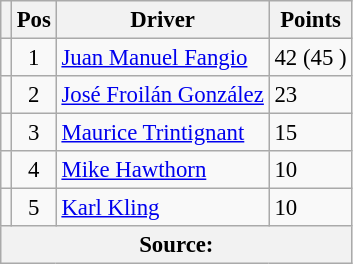<table class="wikitable" style="font-size: 95%;">
<tr>
<th></th>
<th>Pos</th>
<th>Driver</th>
<th>Points</th>
</tr>
<tr>
<td align="left"></td>
<td align="center">1</td>
<td> <a href='#'>Juan Manuel Fangio</a></td>
<td align="left">42 (45 )</td>
</tr>
<tr>
<td align="left"></td>
<td align="center">2</td>
<td> <a href='#'>José Froilán González</a></td>
<td align="left">23 </td>
</tr>
<tr>
<td align="left"></td>
<td align="center">3</td>
<td> <a href='#'>Maurice Trintignant</a></td>
<td align="left">15</td>
</tr>
<tr>
<td align="left"></td>
<td align="center">4</td>
<td> <a href='#'>Mike Hawthorn</a></td>
<td align="left">10 </td>
</tr>
<tr>
<td align="left"></td>
<td align="center">5</td>
<td> <a href='#'>Karl Kling</a></td>
<td align="left">10</td>
</tr>
<tr>
<th colspan=4>Source: </th>
</tr>
</table>
